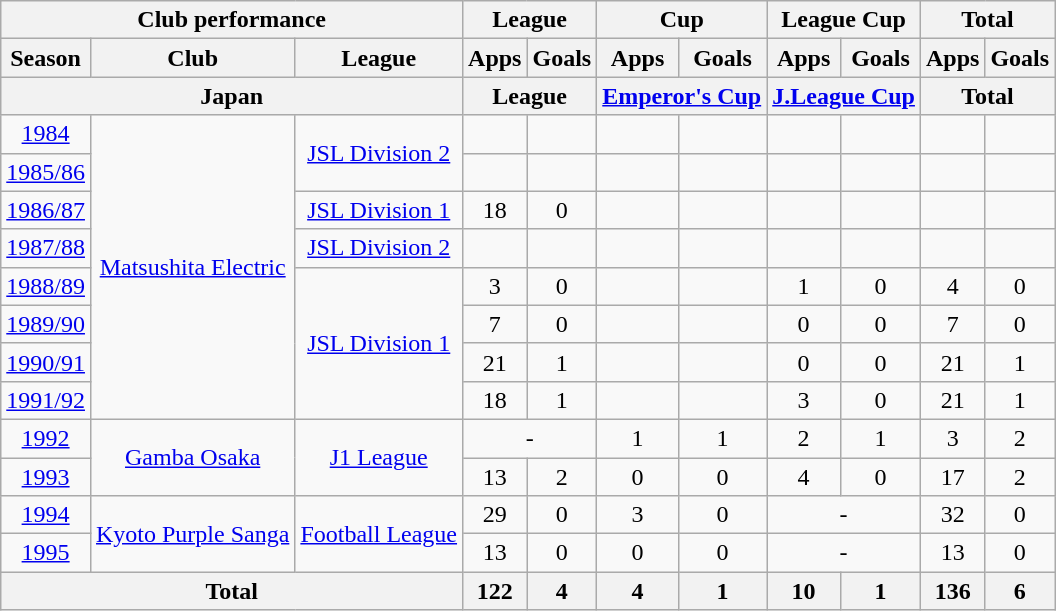<table class="wikitable" style="text-align:center;">
<tr>
<th colspan=3>Club performance</th>
<th colspan=2>League</th>
<th colspan=2>Cup</th>
<th colspan=2>League Cup</th>
<th colspan=2>Total</th>
</tr>
<tr>
<th>Season</th>
<th>Club</th>
<th>League</th>
<th>Apps</th>
<th>Goals</th>
<th>Apps</th>
<th>Goals</th>
<th>Apps</th>
<th>Goals</th>
<th>Apps</th>
<th>Goals</th>
</tr>
<tr>
<th colspan=3>Japan</th>
<th colspan=2>League</th>
<th colspan=2><a href='#'>Emperor's Cup</a></th>
<th colspan=2><a href='#'>J.League Cup</a></th>
<th colspan=2>Total</th>
</tr>
<tr>
<td><a href='#'>1984</a></td>
<td rowspan="8"><a href='#'>Matsushita Electric</a></td>
<td rowspan="2"><a href='#'>JSL Division 2</a></td>
<td></td>
<td></td>
<td></td>
<td></td>
<td></td>
<td></td>
<td></td>
<td></td>
</tr>
<tr>
<td><a href='#'>1985/86</a></td>
<td></td>
<td></td>
<td></td>
<td></td>
<td></td>
<td></td>
<td></td>
<td></td>
</tr>
<tr>
<td><a href='#'>1986/87</a></td>
<td><a href='#'>JSL Division 1</a></td>
<td>18</td>
<td>0</td>
<td></td>
<td></td>
<td></td>
<td></td>
<td></td>
<td></td>
</tr>
<tr>
<td><a href='#'>1987/88</a></td>
<td><a href='#'>JSL Division 2</a></td>
<td></td>
<td></td>
<td></td>
<td></td>
<td></td>
<td></td>
<td></td>
<td></td>
</tr>
<tr>
<td><a href='#'>1988/89</a></td>
<td rowspan="4"><a href='#'>JSL Division 1</a></td>
<td>3</td>
<td>0</td>
<td></td>
<td></td>
<td>1</td>
<td>0</td>
<td>4</td>
<td>0</td>
</tr>
<tr>
<td><a href='#'>1989/90</a></td>
<td>7</td>
<td>0</td>
<td></td>
<td></td>
<td>0</td>
<td>0</td>
<td>7</td>
<td>0</td>
</tr>
<tr>
<td><a href='#'>1990/91</a></td>
<td>21</td>
<td>1</td>
<td></td>
<td></td>
<td>0</td>
<td>0</td>
<td>21</td>
<td>1</td>
</tr>
<tr>
<td><a href='#'>1991/92</a></td>
<td>18</td>
<td>1</td>
<td></td>
<td></td>
<td>3</td>
<td>0</td>
<td>21</td>
<td>1</td>
</tr>
<tr>
<td><a href='#'>1992</a></td>
<td rowspan="2"><a href='#'>Gamba Osaka</a></td>
<td rowspan="2"><a href='#'>J1 League</a></td>
<td colspan="2">-</td>
<td>1</td>
<td>1</td>
<td>2</td>
<td>1</td>
<td>3</td>
<td>2</td>
</tr>
<tr>
<td><a href='#'>1993</a></td>
<td>13</td>
<td>2</td>
<td>0</td>
<td>0</td>
<td>4</td>
<td>0</td>
<td>17</td>
<td>2</td>
</tr>
<tr>
<td><a href='#'>1994</a></td>
<td rowspan="2"><a href='#'>Kyoto Purple Sanga</a></td>
<td rowspan="2"><a href='#'>Football League</a></td>
<td>29</td>
<td>0</td>
<td>3</td>
<td>0</td>
<td colspan="2">-</td>
<td>32</td>
<td>0</td>
</tr>
<tr>
<td><a href='#'>1995</a></td>
<td>13</td>
<td>0</td>
<td>0</td>
<td>0</td>
<td colspan="2">-</td>
<td>13</td>
<td>0</td>
</tr>
<tr>
<th colspan=3>Total</th>
<th>122</th>
<th>4</th>
<th>4</th>
<th>1</th>
<th>10</th>
<th>1</th>
<th>136</th>
<th>6</th>
</tr>
</table>
